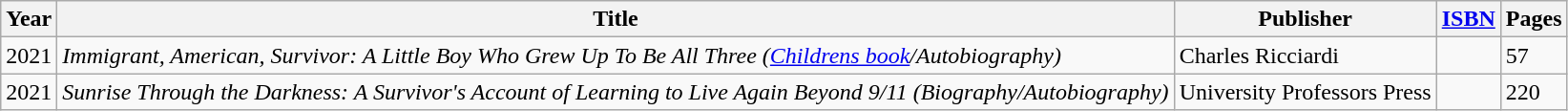<table class="wikitable sortable">
<tr>
<th>Year</th>
<th>Title</th>
<th>Publisher</th>
<th><a href='#'>ISBN</a></th>
<th>Pages</th>
</tr>
<tr>
<td>2021</td>
<td><em>Immigrant, American, Survivor: A Little Boy Who Grew Up To Be All Three (<a href='#'>Childrens book</a>/Autobiography)</em></td>
<td>Charles Ricciardi</td>
<td></td>
<td>57</td>
</tr>
<tr>
<td>2021</td>
<td><em>Sunrise Through the Darkness: A Survivor's Account of Learning to Live Again Beyond 9/11 (Biography/Autobiography)</em></td>
<td>University Professors Press</td>
<td></td>
<td>220</td>
</tr>
</table>
